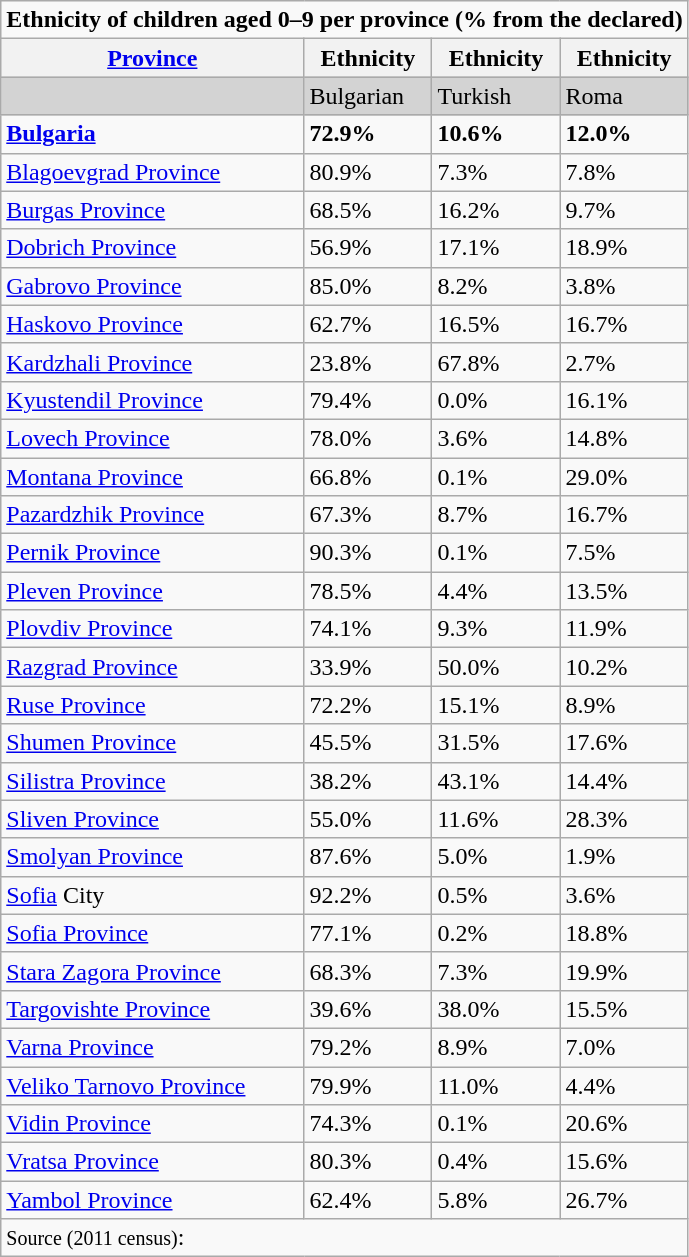<table class="wikitable">
<tr>
<td colspan="4"><strong>Ethnicity of children aged 0–9 per province (% from the declared)</strong></td>
</tr>
<tr>
<th><a href='#'>Province</a></th>
<th>Ethnicity</th>
<th>Ethnicity</th>
<th>Ethnicity</th>
</tr>
<tr style="background:lightgrey;">
<td></td>
<td style="background:lightgrey;">Bulgarian</td>
<td style="background:lightgrey;">Turkish</td>
<td style="background:lightgrey;">Roma</td>
</tr>
<tr>
<td><strong><a href='#'>Bulgaria</a></strong></td>
<td><strong>72.9% </strong></td>
<td><strong> 10.6% </strong></td>
<td><strong>12.0% </strong></td>
</tr>
<tr>
<td><a href='#'>Blagoevgrad Province</a></td>
<td>80.9%</td>
<td>7.3%</td>
<td>7.8%</td>
</tr>
<tr>
<td><a href='#'>Burgas Province</a></td>
<td>68.5%</td>
<td>16.2%</td>
<td>9.7%</td>
</tr>
<tr>
<td><a href='#'>Dobrich Province</a></td>
<td>56.9%</td>
<td>17.1%</td>
<td>18.9%</td>
</tr>
<tr>
<td><a href='#'>Gabrovo Province</a></td>
<td>85.0%</td>
<td>8.2%</td>
<td>3.8%</td>
</tr>
<tr>
<td><a href='#'>Haskovo Province</a></td>
<td>62.7%</td>
<td>16.5%</td>
<td>16.7%</td>
</tr>
<tr>
<td><a href='#'>Kardzhali Province</a></td>
<td>23.8%</td>
<td>67.8%</td>
<td>2.7%</td>
</tr>
<tr>
<td><a href='#'>Kyustendil Province</a></td>
<td>79.4%</td>
<td>0.0%</td>
<td>16.1%</td>
</tr>
<tr>
<td><a href='#'>Lovech Province</a></td>
<td>78.0%</td>
<td>3.6%</td>
<td>14.8%</td>
</tr>
<tr>
<td><a href='#'>Montana Province</a></td>
<td>66.8%</td>
<td>0.1%</td>
<td>29.0%</td>
</tr>
<tr>
<td><a href='#'>Pazardzhik Province</a></td>
<td>67.3%</td>
<td>8.7%</td>
<td>16.7%</td>
</tr>
<tr>
<td><a href='#'>Pernik Province</a></td>
<td>90.3%</td>
<td>0.1%</td>
<td>7.5%</td>
</tr>
<tr>
<td><a href='#'>Pleven Province</a></td>
<td>78.5%</td>
<td>4.4%</td>
<td>13.5%</td>
</tr>
<tr>
<td><a href='#'>Plovdiv Province</a></td>
<td>74.1%</td>
<td>9.3%</td>
<td>11.9%</td>
</tr>
<tr>
<td><a href='#'>Razgrad Province</a></td>
<td>33.9%</td>
<td>50.0%</td>
<td>10.2%</td>
</tr>
<tr>
<td><a href='#'>Ruse Province</a></td>
<td>72.2%</td>
<td>15.1%</td>
<td>8.9%</td>
</tr>
<tr>
<td><a href='#'>Shumen Province</a></td>
<td>45.5%</td>
<td>31.5%</td>
<td>17.6%</td>
</tr>
<tr>
<td><a href='#'>Silistra Province</a></td>
<td>38.2%</td>
<td>43.1%</td>
<td>14.4%</td>
</tr>
<tr>
<td><a href='#'>Sliven Province</a></td>
<td>55.0%</td>
<td>11.6%</td>
<td>28.3%</td>
</tr>
<tr>
<td><a href='#'>Smolyan Province</a></td>
<td>87.6%</td>
<td>5.0%</td>
<td>1.9%</td>
</tr>
<tr>
<td><a href='#'>Sofia</a> City</td>
<td>92.2%</td>
<td>0.5%</td>
<td>3.6%</td>
</tr>
<tr>
<td><a href='#'>Sofia Province</a></td>
<td>77.1%</td>
<td>0.2%</td>
<td>18.8%</td>
</tr>
<tr>
<td><a href='#'>Stara Zagora Province</a></td>
<td>68.3%</td>
<td>7.3%</td>
<td>19.9%</td>
</tr>
<tr>
<td><a href='#'>Targovishte Province</a></td>
<td>39.6%</td>
<td>38.0%</td>
<td>15.5%</td>
</tr>
<tr>
<td><a href='#'>Varna Province</a></td>
<td>79.2%</td>
<td>8.9%</td>
<td>7.0%</td>
</tr>
<tr>
<td><a href='#'>Veliko Tarnovo Province</a></td>
<td>79.9%</td>
<td>11.0%</td>
<td>4.4%</td>
</tr>
<tr>
<td><a href='#'>Vidin Province</a></td>
<td>74.3%</td>
<td>0.1%</td>
<td>20.6%</td>
</tr>
<tr>
<td><a href='#'>Vratsa Province</a></td>
<td>80.3%</td>
<td>0.4%</td>
<td>15.6%</td>
</tr>
<tr>
<td><a href='#'>Yambol Province</a></td>
<td>62.4%</td>
<td>5.8%</td>
<td>26.7%</td>
</tr>
<tr>
<td colspan=4><small>Source (2011 census)</small>:</td>
</tr>
</table>
